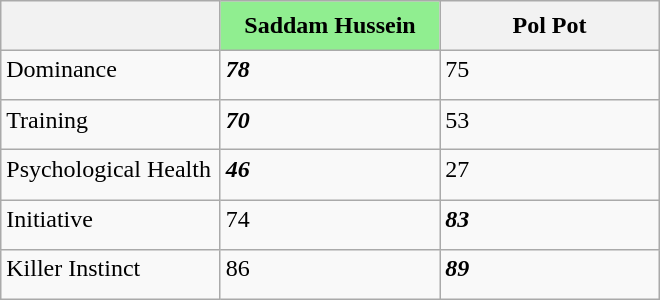<table class="wikitable" style="text-align:left; width:440px; height:200px">
<tr>
<th style="width:120px;"></th>
<th style="width:120px; background:lightgreen;">Saddam Hussein</th>
<th style="width:120px;">Pol Pot</th>
</tr>
<tr valign="top">
<td>Dominance</td>
<td><strong><em>78</em></strong></td>
<td>75</td>
</tr>
<tr valign="top">
<td>Training</td>
<td><strong><em>70</em></strong></td>
<td>53</td>
</tr>
<tr valign="top">
<td>Psychological Health</td>
<td><strong><em>46</em></strong></td>
<td>27</td>
</tr>
<tr valign="top">
<td>Initiative</td>
<td>74</td>
<td><strong><em>83</em></strong></td>
</tr>
<tr valign="top">
<td>Killer Instinct</td>
<td>86</td>
<td><strong><em>89</em></strong></td>
</tr>
</table>
